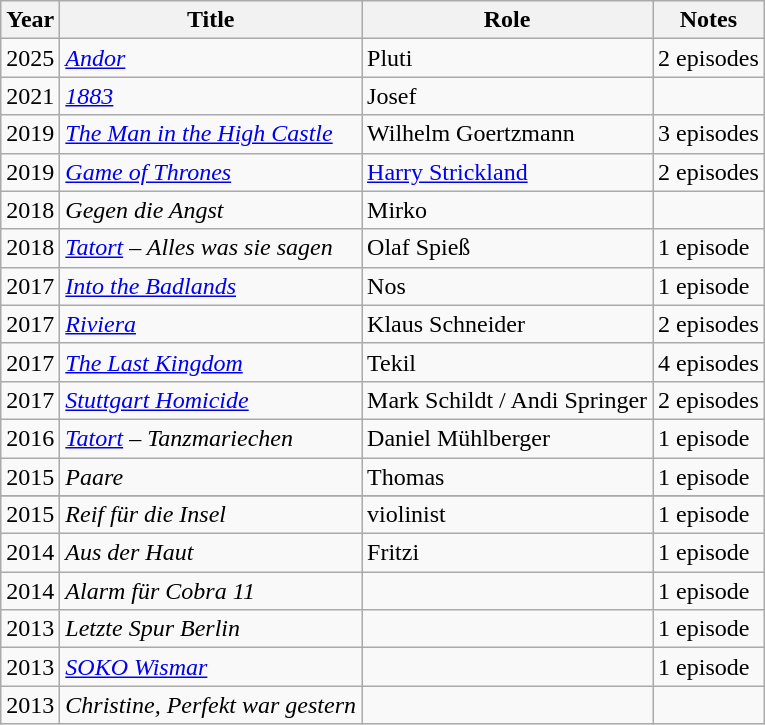<table class="wikitable sortable">
<tr>
<th>Year</th>
<th>Title</th>
<th>Role</th>
<th class="unsortable">Notes</th>
</tr>
<tr>
<td>2025</td>
<td><em><a href='#'>Andor</a></em></td>
<td>Pluti</td>
<td>2 episodes</td>
</tr>
<tr>
<td>2021</td>
<td><em><a href='#'>1883</a></em></td>
<td>Josef </td>
<td></td>
</tr>
<tr>
<td>2019</td>
<td><em><a href='#'>The Man in the High Castle</a></em></td>
<td>Wilhelm Goertzmann</td>
<td>3 episodes</td>
</tr>
<tr>
<td>2019</td>
<td><em><a href='#'>Game of Thrones</a></em></td>
<td><a href='#'>Harry Strickland</a></td>
<td>2 episodes</td>
</tr>
<tr>
<td>2018</td>
<td><em>Gegen die Angst</em></td>
<td>Mirko</td>
<td></td>
</tr>
<tr>
<td>2018</td>
<td><em><a href='#'>Tatort</a> – Alles was sie sagen</em></td>
<td>Olaf Spieß</td>
<td>1 episode</td>
</tr>
<tr>
<td>2017</td>
<td><em><a href='#'>Into the Badlands</a></em></td>
<td>Nos</td>
<td>1 episode</td>
</tr>
<tr>
<td rowspan=1>2017</td>
<td><em><a href='#'>Riviera</a></em></td>
<td>Klaus Schneider</td>
<td>2 episodes</td>
</tr>
<tr>
<td>2017</td>
<td><em><a href='#'>The Last Kingdom</a></em></td>
<td>Tekil</td>
<td>4 episodes</td>
</tr>
<tr>
<td>2017</td>
<td><em><a href='#'>Stuttgart Homicide</a></em></td>
<td>Mark Schildt / Andi Springer</td>
<td>2 episodes</td>
</tr>
<tr>
<td>2016</td>
<td><em><a href='#'>Tatort</a> – Tanzmariechen</em></td>
<td>Daniel Mühlberger</td>
<td>1 episode</td>
</tr>
<tr>
<td>2015</td>
<td><em>Paare</em></td>
<td>Thomas</td>
<td>1 episode</td>
</tr>
<tr>
</tr>
<tr>
<td>2015</td>
<td><em>Reif für die Insel</em></td>
<td>violinist</td>
<td>1 episode</td>
</tr>
<tr>
<td>2014</td>
<td><em>Aus der Haut</em></td>
<td>Fritzi</td>
<td>1 episode</td>
</tr>
<tr>
<td>2014</td>
<td><em>Alarm für Cobra 11</em></td>
<td></td>
<td>1 episode</td>
</tr>
<tr>
<td>2013</td>
<td><em>Letzte Spur Berlin</em></td>
<td></td>
<td>1 episode</td>
</tr>
<tr>
<td>2013</td>
<td><em><a href='#'>SOKO Wismar</a></em></td>
<td></td>
<td>1 episode</td>
</tr>
<tr>
<td>2013</td>
<td><em>Christine, Perfekt war gestern</em></td>
<td></td>
<td></td>
</tr>
</table>
